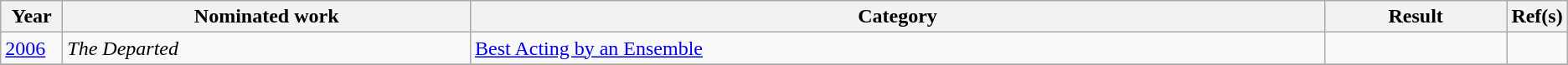<table class="wikitable">
<tr>
<th width=4%>Year</th>
<th width=27%>Nominated work</th>
<th width=57%>Category</th>
<th width=12%>Result</th>
<th width=4%>Ref(s)</th>
</tr>
<tr>
<td><a href='#'>2006</a></td>
<td><em>The Departed</em></td>
<td><a href='#'>Best Acting by an Ensemble</a></td>
<td></td>
<td></td>
</tr>
<tr>
</tr>
</table>
